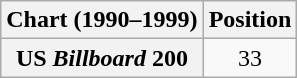<table class="wikitable sortable plainrowheaders">
<tr>
<th>Chart (1990–1999)</th>
<th>Position</th>
</tr>
<tr>
<th scope="row">US <em>Billboard</em> 200</th>
<td style="text-align:center;">33</td>
</tr>
</table>
